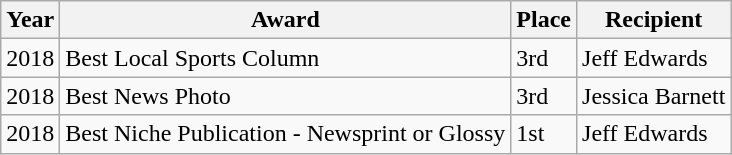<table class="wikitable">
<tr>
<th>Year</th>
<th>Award</th>
<th>Place</th>
<th>Recipient</th>
</tr>
<tr>
<td>2018</td>
<td>Best Local Sports Column</td>
<td>3rd</td>
<td>Jeff Edwards</td>
</tr>
<tr>
<td>2018</td>
<td>Best News Photo</td>
<td>3rd</td>
<td>Jessica Barnett</td>
</tr>
<tr>
<td>2018</td>
<td>Best Niche Publication - Newsprint or Glossy</td>
<td>1st</td>
<td>Jeff Edwards</td>
</tr>
</table>
